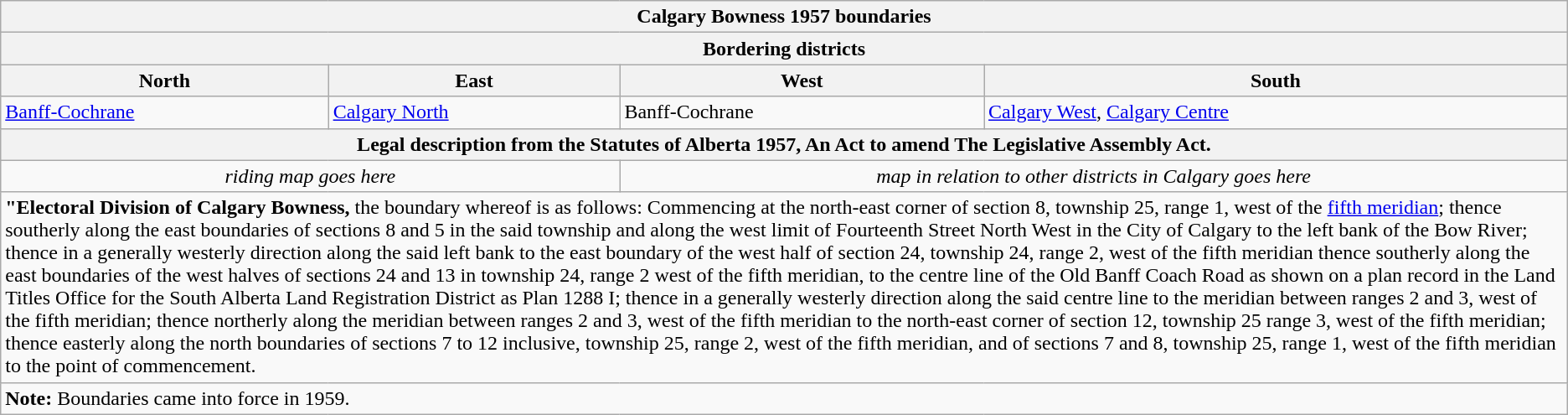<table class="wikitable collapsible collapsed">
<tr>
<th colspan=4>Calgary Bowness 1957 boundaries</th>
</tr>
<tr>
<th colspan=4>Bordering districts</th>
</tr>
<tr>
<th>North</th>
<th>East</th>
<th>West</th>
<th>South</th>
</tr>
<tr>
<td><a href='#'>Banff-Cochrane</a></td>
<td><a href='#'>Calgary North</a></td>
<td>Banff-Cochrane</td>
<td><a href='#'>Calgary West</a>, <a href='#'>Calgary Centre</a></td>
</tr>
<tr>
<th colspan=4>Legal description from the Statutes of Alberta 1957, An Act to amend The Legislative Assembly Act.</th>
</tr>
<tr>
<td colspan=2 align=center><em>riding map goes here</em></td>
<td colspan=2 align=center><em>map in relation to other districts in Calgary goes here</em></td>
</tr>
<tr>
<td colspan=4><strong>"Electoral Division of Calgary Bowness,</strong> the boundary whereof is as follows: Commencing at the north-east corner of section 8, township 25, range 1, west of the <a href='#'>fifth meridian</a>; thence southerly along the east boundaries of sections 8 and 5 in the said township and along the west limit of Fourteenth Street North West in the City of Calgary to the left bank of the Bow River; thence in a generally westerly direction along the said left bank to the east boundary of the west half of section 24, township 24, range 2, west of the fifth meridian thence southerly along the east boundaries of the west halves of sections 24 and 13 in township 24, range 2 west of the fifth meridian, to the centre line of the Old Banff Coach Road as shown on a plan record in the Land Titles Office for the South Alberta Land Registration District as Plan 1288 I; thence in a generally westerly direction along the said centre line to the meridian between ranges 2 and 3, west of the fifth meridian; thence northerly along the meridian between ranges 2 and 3, west of the fifth meridian to the north-east corner of section 12, township 25 range 3, west of the fifth meridian; thence easterly along the north boundaries of sections 7 to 12 inclusive, township 25, range 2, west of the fifth meridian, and of sections 7 and 8, township 25, range 1, west of the fifth meridian to the point of commencement.</td>
</tr>
<tr>
<td colspan=4><strong>Note:</strong> Boundaries came into force in 1959.</td>
</tr>
</table>
